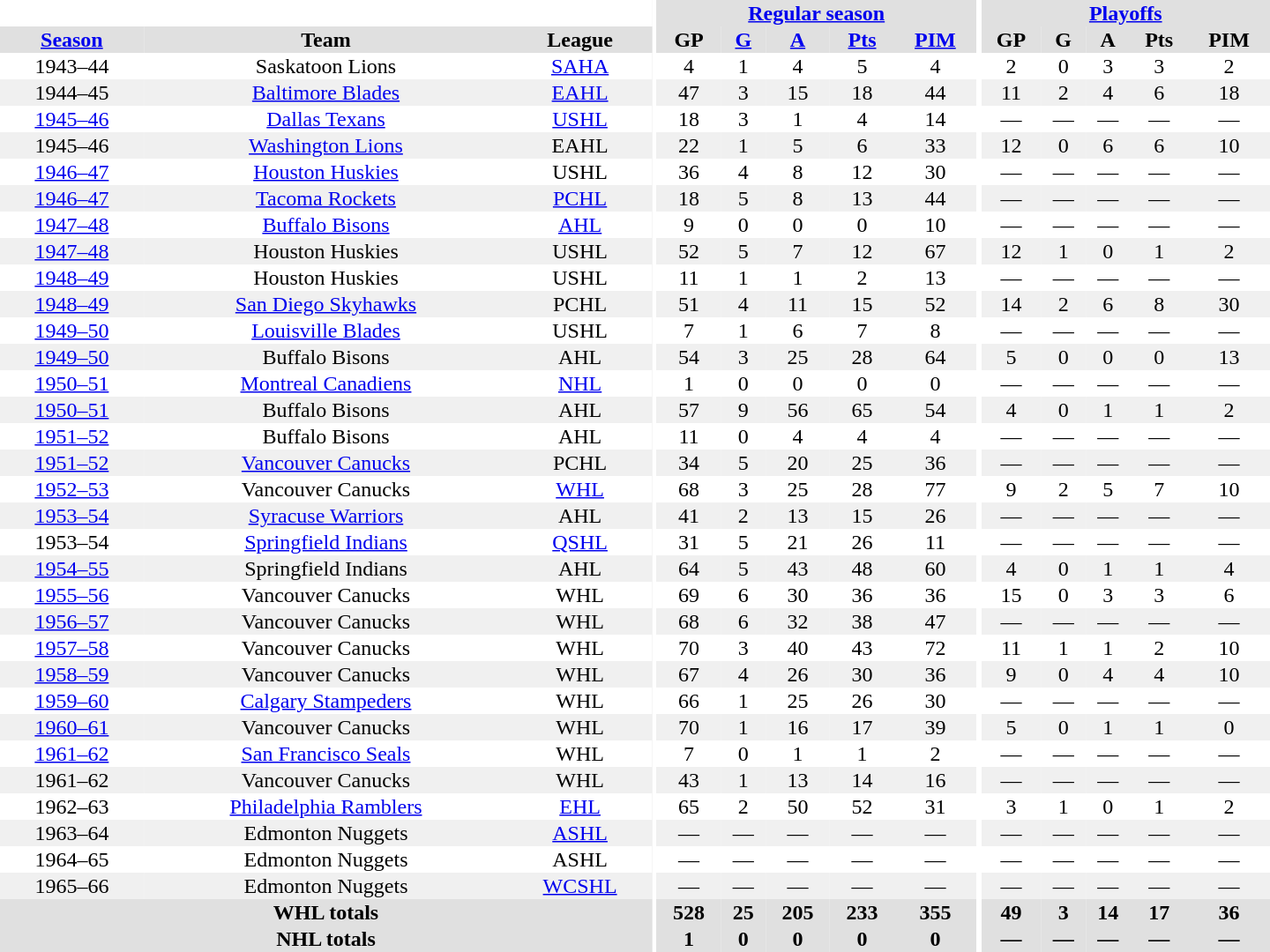<table border="0" cellpadding="1" cellspacing="0" style="text-align:center; width:60em">
<tr bgcolor="#e0e0e0">
<th colspan="3" bgcolor="#ffffff"></th>
<th rowspan="100" bgcolor="#ffffff"></th>
<th colspan="5"><a href='#'>Regular season</a></th>
<th rowspan="100" bgcolor="#ffffff"></th>
<th colspan="5"><a href='#'>Playoffs</a></th>
</tr>
<tr bgcolor="#e0e0e0">
<th><a href='#'>Season</a></th>
<th>Team</th>
<th>League</th>
<th>GP</th>
<th><a href='#'>G</a></th>
<th><a href='#'>A</a></th>
<th><a href='#'>Pts</a></th>
<th><a href='#'>PIM</a></th>
<th>GP</th>
<th>G</th>
<th>A</th>
<th>Pts</th>
<th>PIM</th>
</tr>
<tr>
<td>1943–44</td>
<td>Saskatoon Lions</td>
<td><a href='#'>SAHA</a></td>
<td>4</td>
<td>1</td>
<td>4</td>
<td>5</td>
<td>4</td>
<td>2</td>
<td>0</td>
<td>3</td>
<td>3</td>
<td>2</td>
</tr>
<tr bgcolor="#f0f0f0">
<td>1944–45</td>
<td><a href='#'>Baltimore Blades</a></td>
<td><a href='#'>EAHL</a></td>
<td>47</td>
<td>3</td>
<td>15</td>
<td>18</td>
<td>44</td>
<td>11</td>
<td>2</td>
<td>4</td>
<td>6</td>
<td>18</td>
</tr>
<tr>
<td><a href='#'>1945–46</a></td>
<td><a href='#'>Dallas Texans</a></td>
<td><a href='#'>USHL</a></td>
<td>18</td>
<td>3</td>
<td>1</td>
<td>4</td>
<td>14</td>
<td>—</td>
<td>—</td>
<td>—</td>
<td>—</td>
<td>—</td>
</tr>
<tr bgcolor="#f0f0f0">
<td>1945–46</td>
<td><a href='#'>Washington Lions</a></td>
<td>EAHL</td>
<td>22</td>
<td>1</td>
<td>5</td>
<td>6</td>
<td>33</td>
<td>12</td>
<td>0</td>
<td>6</td>
<td>6</td>
<td>10</td>
</tr>
<tr>
<td><a href='#'>1946–47</a></td>
<td><a href='#'>Houston Huskies</a></td>
<td>USHL</td>
<td>36</td>
<td>4</td>
<td>8</td>
<td>12</td>
<td>30</td>
<td>—</td>
<td>—</td>
<td>—</td>
<td>—</td>
<td>—</td>
</tr>
<tr bgcolor="#f0f0f0">
<td><a href='#'>1946–47</a></td>
<td><a href='#'>Tacoma Rockets</a></td>
<td><a href='#'>PCHL</a></td>
<td>18</td>
<td>5</td>
<td>8</td>
<td>13</td>
<td>44</td>
<td>—</td>
<td>—</td>
<td>—</td>
<td>—</td>
<td>—</td>
</tr>
<tr>
<td><a href='#'>1947–48</a></td>
<td><a href='#'>Buffalo Bisons</a></td>
<td><a href='#'>AHL</a></td>
<td>9</td>
<td>0</td>
<td>0</td>
<td>0</td>
<td>10</td>
<td>—</td>
<td>—</td>
<td>—</td>
<td>—</td>
<td>—</td>
</tr>
<tr bgcolor="#f0f0f0">
<td><a href='#'>1947–48</a></td>
<td>Houston Huskies</td>
<td>USHL</td>
<td>52</td>
<td>5</td>
<td>7</td>
<td>12</td>
<td>67</td>
<td>12</td>
<td>1</td>
<td>0</td>
<td>1</td>
<td>2</td>
</tr>
<tr>
<td><a href='#'>1948–49</a></td>
<td>Houston Huskies</td>
<td>USHL</td>
<td>11</td>
<td>1</td>
<td>1</td>
<td>2</td>
<td>13</td>
<td>—</td>
<td>—</td>
<td>—</td>
<td>—</td>
<td>—</td>
</tr>
<tr bgcolor="#f0f0f0">
<td><a href='#'>1948–49</a></td>
<td><a href='#'>San Diego Skyhawks</a></td>
<td>PCHL</td>
<td>51</td>
<td>4</td>
<td>11</td>
<td>15</td>
<td>52</td>
<td>14</td>
<td>2</td>
<td>6</td>
<td>8</td>
<td>30</td>
</tr>
<tr>
<td><a href='#'>1949–50</a></td>
<td><a href='#'>Louisville Blades</a></td>
<td>USHL</td>
<td>7</td>
<td>1</td>
<td>6</td>
<td>7</td>
<td>8</td>
<td>—</td>
<td>—</td>
<td>—</td>
<td>—</td>
<td>—</td>
</tr>
<tr bgcolor="#f0f0f0">
<td><a href='#'>1949–50</a></td>
<td>Buffalo Bisons</td>
<td>AHL</td>
<td>54</td>
<td>3</td>
<td>25</td>
<td>28</td>
<td>64</td>
<td>5</td>
<td>0</td>
<td>0</td>
<td>0</td>
<td>13</td>
</tr>
<tr>
<td><a href='#'>1950–51</a></td>
<td><a href='#'>Montreal Canadiens</a></td>
<td><a href='#'>NHL</a></td>
<td>1</td>
<td>0</td>
<td>0</td>
<td>0</td>
<td>0</td>
<td>—</td>
<td>—</td>
<td>—</td>
<td>—</td>
<td>—</td>
</tr>
<tr bgcolor="#f0f0f0">
<td><a href='#'>1950–51</a></td>
<td>Buffalo Bisons</td>
<td>AHL</td>
<td>57</td>
<td>9</td>
<td>56</td>
<td>65</td>
<td>54</td>
<td>4</td>
<td>0</td>
<td>1</td>
<td>1</td>
<td>2</td>
</tr>
<tr>
<td><a href='#'>1951–52</a></td>
<td>Buffalo Bisons</td>
<td>AHL</td>
<td>11</td>
<td>0</td>
<td>4</td>
<td>4</td>
<td>4</td>
<td>—</td>
<td>—</td>
<td>—</td>
<td>—</td>
<td>—</td>
</tr>
<tr bgcolor="#f0f0f0">
<td><a href='#'>1951–52</a></td>
<td><a href='#'>Vancouver Canucks</a></td>
<td>PCHL</td>
<td>34</td>
<td>5</td>
<td>20</td>
<td>25</td>
<td>36</td>
<td>—</td>
<td>—</td>
<td>—</td>
<td>—</td>
<td>—</td>
</tr>
<tr>
<td><a href='#'>1952–53</a></td>
<td>Vancouver Canucks</td>
<td><a href='#'>WHL</a></td>
<td>68</td>
<td>3</td>
<td>25</td>
<td>28</td>
<td>77</td>
<td>9</td>
<td>2</td>
<td>5</td>
<td>7</td>
<td>10</td>
</tr>
<tr bgcolor="#f0f0f0">
<td><a href='#'>1953–54</a></td>
<td><a href='#'>Syracuse Warriors</a></td>
<td>AHL</td>
<td>41</td>
<td>2</td>
<td>13</td>
<td>15</td>
<td>26</td>
<td>—</td>
<td>—</td>
<td>—</td>
<td>—</td>
<td>—</td>
</tr>
<tr>
<td>1953–54</td>
<td><a href='#'>Springfield Indians</a></td>
<td><a href='#'>QSHL</a></td>
<td>31</td>
<td>5</td>
<td>21</td>
<td>26</td>
<td>11</td>
<td>—</td>
<td>—</td>
<td>—</td>
<td>—</td>
<td>—</td>
</tr>
<tr bgcolor="#f0f0f0">
<td><a href='#'>1954–55</a></td>
<td>Springfield Indians</td>
<td>AHL</td>
<td>64</td>
<td>5</td>
<td>43</td>
<td>48</td>
<td>60</td>
<td>4</td>
<td>0</td>
<td>1</td>
<td>1</td>
<td>4</td>
</tr>
<tr>
<td><a href='#'>1955–56</a></td>
<td>Vancouver Canucks</td>
<td>WHL</td>
<td>69</td>
<td>6</td>
<td>30</td>
<td>36</td>
<td>36</td>
<td>15</td>
<td>0</td>
<td>3</td>
<td>3</td>
<td>6</td>
</tr>
<tr bgcolor="#f0f0f0">
<td><a href='#'>1956–57</a></td>
<td>Vancouver Canucks</td>
<td>WHL</td>
<td>68</td>
<td>6</td>
<td>32</td>
<td>38</td>
<td>47</td>
<td>—</td>
<td>—</td>
<td>—</td>
<td>—</td>
<td>—</td>
</tr>
<tr>
<td><a href='#'>1957–58</a></td>
<td>Vancouver Canucks</td>
<td>WHL</td>
<td>70</td>
<td>3</td>
<td>40</td>
<td>43</td>
<td>72</td>
<td>11</td>
<td>1</td>
<td>1</td>
<td>2</td>
<td>10</td>
</tr>
<tr bgcolor="#f0f0f0">
<td><a href='#'>1958–59</a></td>
<td>Vancouver Canucks</td>
<td>WHL</td>
<td>67</td>
<td>4</td>
<td>26</td>
<td>30</td>
<td>36</td>
<td>9</td>
<td>0</td>
<td>4</td>
<td>4</td>
<td>10</td>
</tr>
<tr>
<td><a href='#'>1959–60</a></td>
<td><a href='#'>Calgary Stampeders</a></td>
<td>WHL</td>
<td>66</td>
<td>1</td>
<td>25</td>
<td>26</td>
<td>30</td>
<td>—</td>
<td>—</td>
<td>—</td>
<td>—</td>
<td>—</td>
</tr>
<tr bgcolor="#f0f0f0">
<td><a href='#'>1960–61</a></td>
<td>Vancouver Canucks</td>
<td>WHL</td>
<td>70</td>
<td>1</td>
<td>16</td>
<td>17</td>
<td>39</td>
<td>5</td>
<td>0</td>
<td>1</td>
<td>1</td>
<td>0</td>
</tr>
<tr>
<td><a href='#'>1961–62</a></td>
<td><a href='#'>San Francisco Seals</a></td>
<td>WHL</td>
<td>7</td>
<td>0</td>
<td>1</td>
<td>1</td>
<td>2</td>
<td>—</td>
<td>—</td>
<td>—</td>
<td>—</td>
<td>—</td>
</tr>
<tr bgcolor="#f0f0f0">
<td>1961–62</td>
<td>Vancouver Canucks</td>
<td>WHL</td>
<td>43</td>
<td>1</td>
<td>13</td>
<td>14</td>
<td>16</td>
<td>—</td>
<td>—</td>
<td>—</td>
<td>—</td>
<td>—</td>
</tr>
<tr>
<td>1962–63</td>
<td><a href='#'>Philadelphia Ramblers</a></td>
<td><a href='#'>EHL</a></td>
<td>65</td>
<td>2</td>
<td>50</td>
<td>52</td>
<td>31</td>
<td>3</td>
<td>1</td>
<td>0</td>
<td>1</td>
<td>2</td>
</tr>
<tr bgcolor="#f0f0f0">
<td>1963–64</td>
<td>Edmonton Nuggets</td>
<td><a href='#'>ASHL</a></td>
<td>—</td>
<td>—</td>
<td>—</td>
<td>—</td>
<td>—</td>
<td>—</td>
<td>—</td>
<td>—</td>
<td>—</td>
<td>—</td>
</tr>
<tr>
<td>1964–65</td>
<td>Edmonton Nuggets</td>
<td>ASHL</td>
<td>—</td>
<td>—</td>
<td>—</td>
<td>—</td>
<td>—</td>
<td>—</td>
<td>—</td>
<td>—</td>
<td>—</td>
<td>—</td>
</tr>
<tr bgcolor="#f0f0f0">
<td>1965–66</td>
<td>Edmonton Nuggets</td>
<td><a href='#'>WCSHL</a></td>
<td>—</td>
<td>—</td>
<td>—</td>
<td>—</td>
<td>—</td>
<td>—</td>
<td>—</td>
<td>—</td>
<td>—</td>
<td>—</td>
</tr>
<tr bgcolor="#e0e0e0">
<th colspan="3">WHL totals</th>
<th>528</th>
<th>25</th>
<th>205</th>
<th>233</th>
<th>355</th>
<th>49</th>
<th>3</th>
<th>14</th>
<th>17</th>
<th>36</th>
</tr>
<tr bgcolor="#e0e0e0">
<th colspan="3">NHL totals</th>
<th>1</th>
<th>0</th>
<th>0</th>
<th>0</th>
<th>0</th>
<th>—</th>
<th>—</th>
<th>—</th>
<th>—</th>
<th>—</th>
</tr>
</table>
